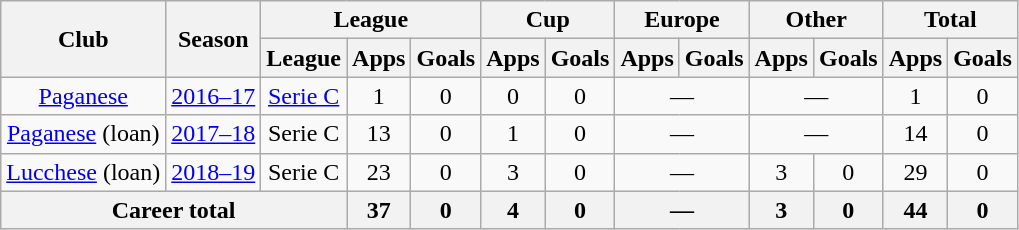<table class="wikitable" style="text-align: center;">
<tr>
<th rowspan="2">Club</th>
<th rowspan="2">Season</th>
<th colspan="3">League</th>
<th colspan="2">Cup</th>
<th colspan="2">Europe</th>
<th colspan="2">Other</th>
<th colspan="2">Total</th>
</tr>
<tr>
<th>League</th>
<th>Apps</th>
<th>Goals</th>
<th>Apps</th>
<th>Goals</th>
<th>Apps</th>
<th>Goals</th>
<th>Apps</th>
<th>Goals</th>
<th>Apps</th>
<th>Goals</th>
</tr>
<tr>
<td><a href='#'>Paganese</a></td>
<td><a href='#'>2016–17</a></td>
<td><a href='#'>Serie C</a></td>
<td>1</td>
<td>0</td>
<td>0</td>
<td>0</td>
<td colspan="2">—</td>
<td colspan="2">—</td>
<td>1</td>
<td>0</td>
</tr>
<tr>
<td><a href='#'>Paganese</a> (loan)</td>
<td><a href='#'>2017–18</a></td>
<td>Serie C</td>
<td>13</td>
<td>0</td>
<td>1</td>
<td>0</td>
<td colspan="2">—</td>
<td colspan="2">—</td>
<td>14</td>
<td>0</td>
</tr>
<tr>
<td><a href='#'>Lucchese</a> (loan)</td>
<td><a href='#'>2018–19</a></td>
<td>Serie C</td>
<td>23</td>
<td>0</td>
<td>3</td>
<td>0</td>
<td colspan="2">—</td>
<td>3</td>
<td>0</td>
<td>29</td>
<td>0</td>
</tr>
<tr>
<th colspan="3">Career total</th>
<th>37</th>
<th>0</th>
<th>4</th>
<th>0</th>
<th colspan="2">—</th>
<th>3</th>
<th>0</th>
<th>44</th>
<th>0</th>
</tr>
</table>
